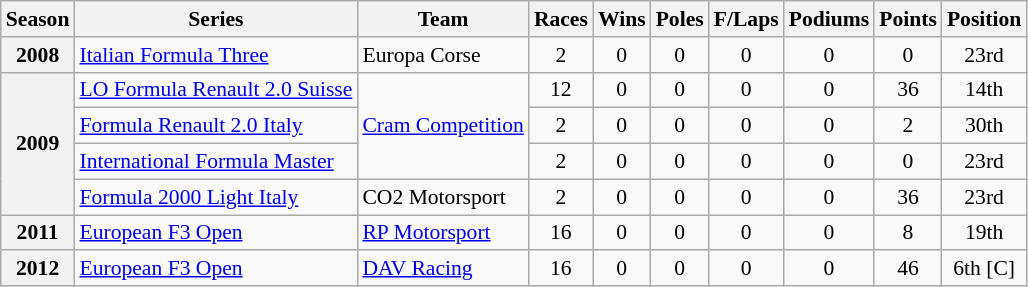<table class="wikitable" style="font-size: 90%; text-align:center">
<tr>
<th>Season</th>
<th>Series</th>
<th>Team</th>
<th>Races</th>
<th>Wins</th>
<th>Poles</th>
<th>F/Laps</th>
<th>Podiums</th>
<th>Points</th>
<th>Position</th>
</tr>
<tr>
<th>2008</th>
<td align=left><a href='#'>Italian Formula Three</a></td>
<td align=left>Europa Corse</td>
<td>2</td>
<td>0</td>
<td>0</td>
<td>0</td>
<td>0</td>
<td>0</td>
<td>23rd</td>
</tr>
<tr>
<th rowspan=4>2009</th>
<td align=left><a href='#'>LO Formula Renault 2.0 Suisse</a></td>
<td align=left rowspan=3><a href='#'>Cram Competition</a></td>
<td>12</td>
<td>0</td>
<td>0</td>
<td>0</td>
<td>0</td>
<td>36</td>
<td>14th</td>
</tr>
<tr>
<td align=left><a href='#'>Formula Renault 2.0 Italy</a></td>
<td>2</td>
<td>0</td>
<td>0</td>
<td>0</td>
<td>0</td>
<td>2</td>
<td>30th</td>
</tr>
<tr>
<td align=left><a href='#'>International Formula Master</a></td>
<td>2</td>
<td>0</td>
<td>0</td>
<td>0</td>
<td>0</td>
<td>0</td>
<td>23rd</td>
</tr>
<tr>
<td align=left><a href='#'>Formula 2000 Light Italy</a></td>
<td align=left>CO2 Motorsport</td>
<td>2</td>
<td>0</td>
<td>0</td>
<td>0</td>
<td>0</td>
<td>36</td>
<td>23rd</td>
</tr>
<tr>
<th>2011</th>
<td align=left><a href='#'>European F3 Open</a></td>
<td align=left><a href='#'>RP Motorsport</a></td>
<td>16</td>
<td>0</td>
<td>0</td>
<td>0</td>
<td>0</td>
<td>8</td>
<td>19th</td>
</tr>
<tr>
<th>2012</th>
<td align=left><a href='#'>European F3 Open</a></td>
<td align=left><a href='#'>DAV Racing</a></td>
<td>16</td>
<td>0</td>
<td>0</td>
<td>0</td>
<td>0</td>
<td>46</td>
<td>6th [C]</td>
</tr>
</table>
